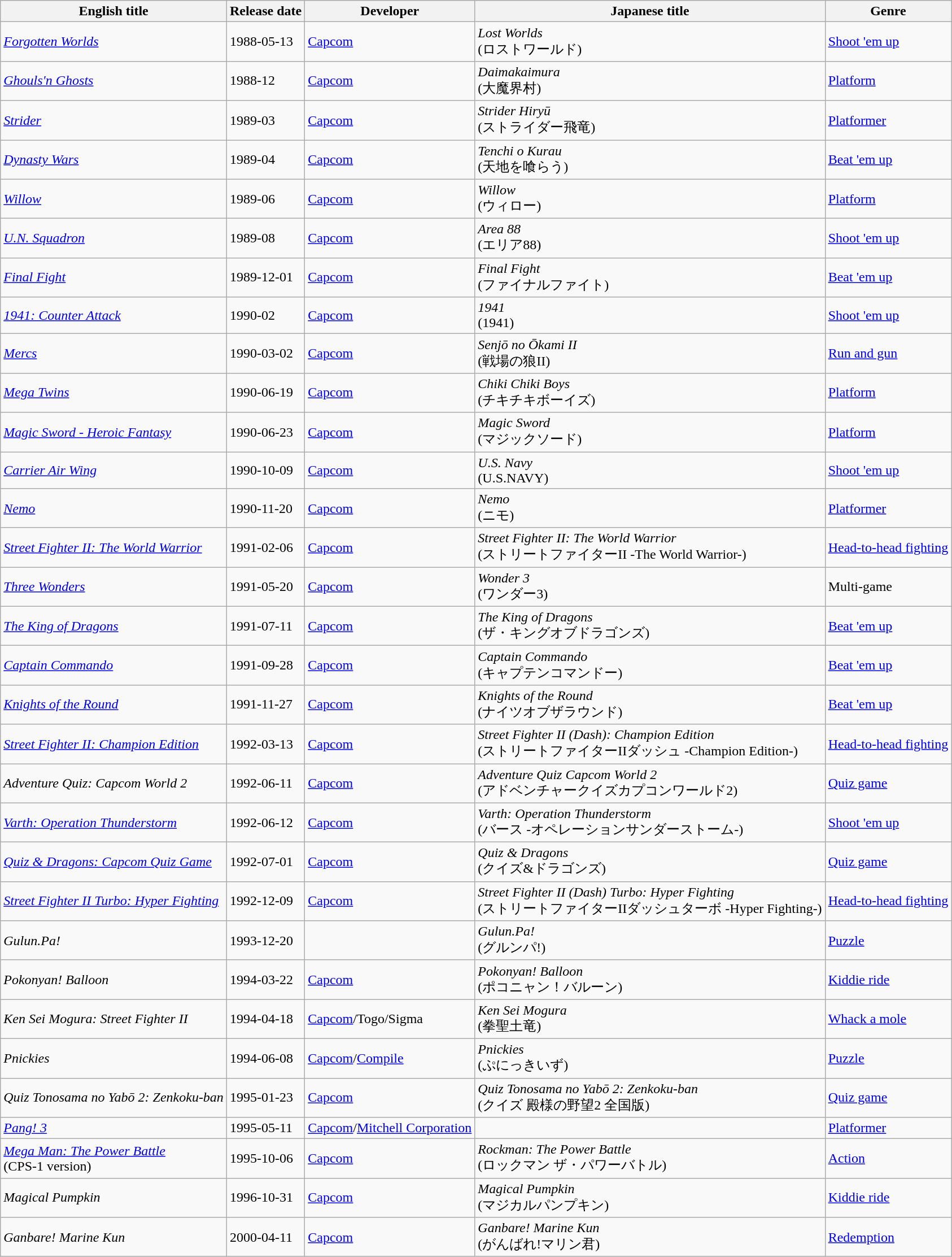<table class="wikitable sortable" style="width:auto;">
<tr>
<th>English title</th>
<th>Release date</th>
<th>Developer</th>
<th>Japanese title</th>
<th>Genre</th>
</tr>
<tr>
<td><em><a href='#'>Forgotten Worlds</a></em></td>
<td>1988-05-13</td>
<td><a href='#'>Capcom</a></td>
<td><em>Lost Worlds</em><br>(ロストワールド)</td>
<td><a href='#'>Shoot 'em up</a></td>
</tr>
<tr>
<td><em><a href='#'>Ghouls'n Ghosts</a></em></td>
<td>1988-12</td>
<td><a href='#'>Capcom</a></td>
<td><em>Daimakaimura</em><br>(大魔界村)</td>
<td><a href='#'>Platform</a></td>
</tr>
<tr>
<td><em><a href='#'>Strider</a></em></td>
<td>1989-03</td>
<td><a href='#'>Capcom</a></td>
<td><em>Strider Hiryū</em><br>(ストライダー飛竜)</td>
<td><a href='#'>Platformer</a></td>
</tr>
<tr>
<td><em><a href='#'>Dynasty Wars</a></em></td>
<td>1989-04</td>
<td><a href='#'>Capcom</a></td>
<td><em>Tenchi o Kurau</em><br>(天地を喰らう)</td>
<td><a href='#'>Beat 'em up</a></td>
</tr>
<tr>
<td><em><a href='#'>Willow</a></em></td>
<td>1989-06</td>
<td><a href='#'>Capcom</a></td>
<td><em>Willow</em><br>(ウィロー)</td>
<td><a href='#'>Platform</a></td>
</tr>
<tr>
<td><em><a href='#'>U.N. Squadron</a></em></td>
<td>1989-08</td>
<td><a href='#'>Capcom</a></td>
<td><em>Area 88</em><br>(エリア88)</td>
<td><a href='#'>Shoot 'em up</a></td>
</tr>
<tr>
<td><em><a href='#'>Final Fight</a></em></td>
<td>1989-12-01</td>
<td><a href='#'>Capcom</a></td>
<td><em>Final Fight</em><br>(ファイナルファイト)</td>
<td><a href='#'>Beat 'em up</a></td>
</tr>
<tr>
<td><em><a href='#'>1941: Counter Attack</a></em></td>
<td>1990-02</td>
<td><a href='#'>Capcom</a></td>
<td><em>1941</em><br>(1941)</td>
<td><a href='#'>Shoot 'em up</a></td>
</tr>
<tr>
<td><em><a href='#'>Mercs</a></em></td>
<td>1990-03-02</td>
<td><a href='#'>Capcom</a></td>
<td><em>Senjō no Ōkami II</em><br>(戦場の狼II)</td>
<td><a href='#'>Run and gun</a></td>
</tr>
<tr>
<td><em><a href='#'>Mega Twins</a></em></td>
<td>1990-06-19</td>
<td><a href='#'>Capcom</a></td>
<td><em>Chiki Chiki Boys</em><br>(チキチキボーイズ)</td>
<td><a href='#'>Platform</a></td>
</tr>
<tr>
<td><em><a href='#'>Magic Sword - Heroic Fantasy</a></em></td>
<td>1990-06-23</td>
<td><a href='#'>Capcom</a></td>
<td><em>Magic Sword</em><br>(マジックソード)</td>
<td><a href='#'>Platform</a></td>
</tr>
<tr>
<td><em><a href='#'>Carrier Air Wing</a></em></td>
<td>1990-10-09</td>
<td><a href='#'>Capcom</a></td>
<td><em>U.S. Navy</em><br>(U.S.NAVY)</td>
<td><a href='#'>Shoot 'em up</a></td>
</tr>
<tr>
<td><em><a href='#'>Nemo</a></em></td>
<td>1990-11-20</td>
<td><a href='#'>Capcom</a></td>
<td><em>Nemo</em><br>(ニモ)</td>
<td><a href='#'>Platformer</a></td>
</tr>
<tr>
<td><em><a href='#'>Street Fighter II: The World Warrior</a></em></td>
<td>1991-02-06</td>
<td><a href='#'>Capcom</a></td>
<td><em>Street Fighter II: The World Warrior</em><br>(ストリートファイターII -The World Warrior-)</td>
<td><a href='#'>Head-to-head fighting</a></td>
</tr>
<tr>
<td><em><a href='#'>Three Wonders</a></em></td>
<td>1991-05-20</td>
<td><a href='#'>Capcom</a></td>
<td><em>Wonder 3</em><br>(ワンダー3)</td>
<td>Multi-game</td>
</tr>
<tr>
<td><em><a href='#'>The King of Dragons</a></em></td>
<td>1991-07-11</td>
<td><a href='#'>Capcom</a></td>
<td><em>The King of Dragons</em><br>(ザ・キングオブドラゴンズ)</td>
<td><a href='#'>Beat 'em up</a></td>
</tr>
<tr>
<td><em><a href='#'>Captain Commando</a></em></td>
<td>1991-09-28</td>
<td><a href='#'>Capcom</a></td>
<td><em>Captain Commando</em><br>(キャプテンコマンドー)</td>
<td><a href='#'>Beat 'em up</a></td>
</tr>
<tr>
<td><em><a href='#'>Knights of the Round</a></em></td>
<td>1991-11-27</td>
<td><a href='#'>Capcom</a></td>
<td><em>Knights of the Round</em><br>(ナイツオブザラウンド)</td>
<td><a href='#'>Beat 'em up</a></td>
</tr>
<tr>
<td><em><a href='#'>Street Fighter II: Champion Edition</a></em></td>
<td>1992-03-13</td>
<td><a href='#'>Capcom</a></td>
<td><em>Street Fighter II (Dash): Champion Edition</em><br>(ストリートファイターIIダッシュ -Champion Edition-)</td>
<td><a href='#'>Head-to-head fighting</a></td>
</tr>
<tr>
<td><em>Adventure Quiz: Capcom World 2</em></td>
<td>1992-06-11</td>
<td><a href='#'>Capcom</a></td>
<td><em>Adventure Quiz Capcom World 2</em><br>(アドベンチャークイズカプコンワールド2)</td>
<td><a href='#'>Quiz game</a></td>
</tr>
<tr>
<td><em><a href='#'>Varth: Operation Thunderstorm</a></em></td>
<td>1992-06-12</td>
<td><a href='#'>Capcom</a></td>
<td><em>Varth: Operation Thunderstorm</em><br>(バース -オペレーションサンダーストーム-)</td>
<td><a href='#'>Shoot 'em up</a></td>
</tr>
<tr>
<td><em><a href='#'>Quiz & Dragons: Capcom Quiz Game</a></em></td>
<td>1992-07-01</td>
<td><a href='#'>Capcom</a></td>
<td><em>Quiz & Dragons</em><br>(クイズ&ドラゴンズ)</td>
<td><a href='#'>Quiz game</a></td>
</tr>
<tr>
<td><em><a href='#'>Street Fighter II Turbo: Hyper Fighting</a></em></td>
<td>1992-12-09</td>
<td><a href='#'>Capcom</a></td>
<td><em>Street Fighter II (Dash) Turbo: Hyper Fighting</em><br>(ストリートファイターIIダッシュターボ -Hyper Fighting-)</td>
<td><a href='#'>Head-to-head fighting</a></td>
</tr>
<tr>
<td><em>Gulun.Pa!</em></td>
<td>1993-12-20</td>
<td></td>
<td><em>Gulun.Pa!</em><br>(グルンパ!)</td>
<td><a href='#'>Puzzle</a></td>
</tr>
<tr>
<td><em>Pokonyan! Balloon</em></td>
<td>1994-03-22</td>
<td><a href='#'>Capcom</a></td>
<td><em>Pokonyan! Balloon</em><br>(ポコニャン！バルーン)</td>
<td><a href='#'>Kiddie ride</a></td>
</tr>
<tr>
<td><em>Ken Sei Mogura: Street Fighter II</em></td>
<td>1994-04-18</td>
<td><a href='#'>Capcom</a>/Togo/Sigma</td>
<td><em>Ken Sei Mogura</em><br>(拳聖土竜)</td>
<td><a href='#'>Whack a mole</a></td>
</tr>
<tr>
<td><em>Pnickies</em></td>
<td>1994-06-08</td>
<td><a href='#'>Capcom</a>/<a href='#'>Compile</a></td>
<td><em>Pnickies</em><br>(ぷにっきいず)</td>
<td><a href='#'>Puzzle</a></td>
</tr>
<tr>
<td><em>Quiz Tonosama no Yabō 2: Zenkoku-ban</em></td>
<td>1995-01-23</td>
<td><a href='#'>Capcom</a></td>
<td><em>Quiz Tonosama no Yabō 2: Zenkoku-ban</em><br>(クイズ 殿様の野望2 全国版)</td>
<td><a href='#'>Quiz game</a></td>
</tr>
<tr>
<td><em><a href='#'>Pang! 3</a></em></td>
<td>1995-05-11</td>
<td><a href='#'>Capcom</a>/<a href='#'>Mitchell Corporation</a></td>
<td></td>
<td><a href='#'>Platformer</a></td>
</tr>
<tr>
<td><em><a href='#'>Mega Man: The Power Battle</a></em><br>(CPS-1 version)</td>
<td>1995-10-06</td>
<td><a href='#'>Capcom</a></td>
<td><em>Rockman: The Power Battle</em><br>(ロックマン ザ・パワーバトル)</td>
<td><a href='#'>Action</a></td>
</tr>
<tr>
<td><em>Magical Pumpkin</em></td>
<td>1996-10-31</td>
<td><a href='#'>Capcom</a></td>
<td><em>Magical Pumpkin</em><br>(マジカルパンプキン)</td>
<td><a href='#'>Kiddie ride</a></td>
</tr>
<tr>
<td><em>Ganbare! Marine Kun</em></td>
<td>2000-04-11</td>
<td><a href='#'>Capcom</a></td>
<td><em>Ganbare! Marine Kun</em><br>(がんばれ!マリン君)</td>
<td><a href='#'>Redemption</a></td>
</tr>
</table>
